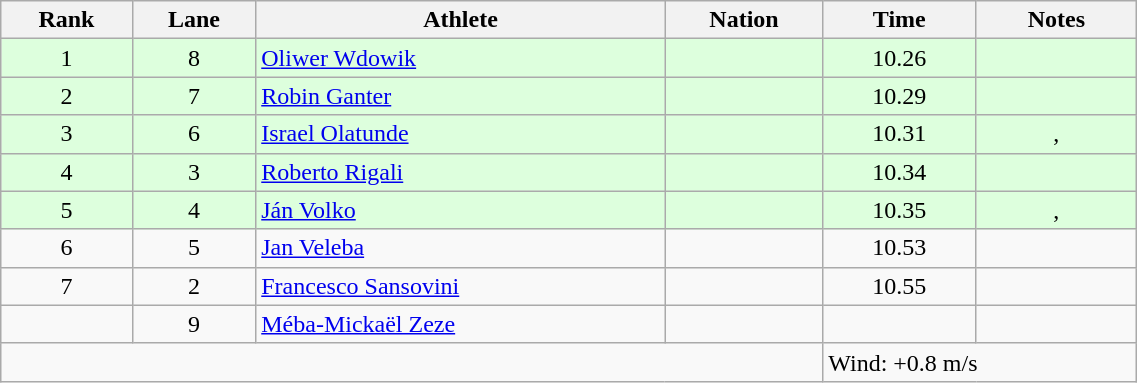<table class="wikitable sortable" style="text-align:center;width: 60%;">
<tr>
<th scope="col">Rank</th>
<th scope="col">Lane</th>
<th scope="col">Athlete</th>
<th scope="col">Nation</th>
<th scope="col">Time</th>
<th scope="col">Notes</th>
</tr>
<tr bgcolor=ddffdd>
<td>1</td>
<td>8</td>
<td align=left><a href='#'>Oliwer Wdowik</a></td>
<td align=left></td>
<td>10.26</td>
<td></td>
</tr>
<tr bgcolor=ddffdd>
<td>2</td>
<td>7</td>
<td align=left><a href='#'>Robin Ganter</a></td>
<td align=left></td>
<td>10.29</td>
<td></td>
</tr>
<tr bgcolor=ddffdd>
<td>3</td>
<td>6</td>
<td align=left><a href='#'>Israel Olatunde</a></td>
<td align=left></td>
<td>10.31</td>
<td>, </td>
</tr>
<tr bgcolor=ddffdd>
<td>4</td>
<td>3</td>
<td align=left><a href='#'>Roberto Rigali</a></td>
<td align=left></td>
<td>10.34</td>
<td></td>
</tr>
<tr bgcolor=ddffdd>
<td>5</td>
<td>4</td>
<td align=left><a href='#'>Ján Volko</a></td>
<td align=left></td>
<td>10.35</td>
<td>, </td>
</tr>
<tr>
<td>6</td>
<td>5</td>
<td align=left><a href='#'>Jan Veleba</a></td>
<td align=left></td>
<td>10.53</td>
<td></td>
</tr>
<tr>
<td>7</td>
<td>2</td>
<td align=left><a href='#'>Francesco Sansovini</a></td>
<td align=left></td>
<td>10.55</td>
<td></td>
</tr>
<tr>
<td></td>
<td>9</td>
<td align=left><a href='#'>Méba-Mickaël Zeze</a></td>
<td align=left></td>
<td></td>
<td></td>
</tr>
<tr class="sortbottom">
<td colspan="4"></td>
<td colspan="2" style="text-align:left;">Wind: +0.8 m/s</td>
</tr>
</table>
